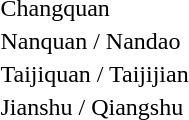<table>
<tr>
<td>Changquan<br></td>
<td></td>
<td></td>
<td></td>
</tr>
<tr>
<td>Nanquan / Nandao<br></td>
<td></td>
<td></td>
<td></td>
</tr>
<tr>
<td>Taijiquan / Taijijian<br></td>
<td></td>
<td></td>
<td></td>
</tr>
<tr>
<td>Jianshu / Qiangshu<br></td>
<td></td>
<td></td>
<td></td>
</tr>
</table>
